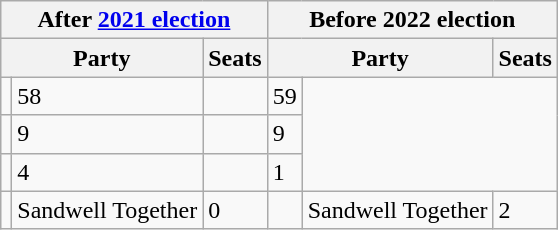<table class="wikitable">
<tr>
<th colspan="3">After <a href='#'>2021 election</a></th>
<th colspan="3">Before 2022 election</th>
</tr>
<tr>
<th colspan="2">Party</th>
<th>Seats</th>
<th colspan="2">Party</th>
<th>Seats</th>
</tr>
<tr>
<td></td>
<td>58</td>
<td></td>
<td>59</td>
</tr>
<tr>
<td></td>
<td>9</td>
<td></td>
<td>9</td>
</tr>
<tr>
<td></td>
<td>4</td>
<td></td>
<td>1</td>
</tr>
<tr>
<td></td>
<td>Sandwell Together</td>
<td>0</td>
<td></td>
<td>Sandwell Together</td>
<td>2</td>
</tr>
</table>
